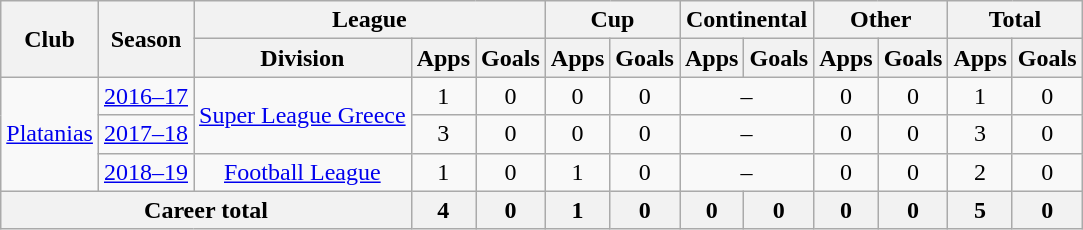<table class="wikitable" style="text-align: center">
<tr>
<th rowspan="2">Club</th>
<th rowspan="2">Season</th>
<th colspan="3">League</th>
<th colspan="2">Cup</th>
<th colspan="2">Continental</th>
<th colspan="2">Other</th>
<th colspan="2">Total</th>
</tr>
<tr>
<th>Division</th>
<th>Apps</th>
<th>Goals</th>
<th>Apps</th>
<th>Goals</th>
<th>Apps</th>
<th>Goals</th>
<th>Apps</th>
<th>Goals</th>
<th>Apps</th>
<th>Goals</th>
</tr>
<tr>
<td rowspan="3"><a href='#'>Platanias</a></td>
<td><a href='#'>2016–17</a></td>
<td rowspan="2"><a href='#'>Super League Greece</a></td>
<td>1</td>
<td>0</td>
<td>0</td>
<td>0</td>
<td colspan="2">–</td>
<td>0</td>
<td>0</td>
<td>1</td>
<td>0</td>
</tr>
<tr>
<td><a href='#'>2017–18</a></td>
<td>3</td>
<td>0</td>
<td>0</td>
<td>0</td>
<td colspan="2">–</td>
<td>0</td>
<td>0</td>
<td>3</td>
<td>0</td>
</tr>
<tr>
<td><a href='#'>2018–19</a></td>
<td><a href='#'>Football League</a></td>
<td>1</td>
<td>0</td>
<td>1</td>
<td>0</td>
<td colspan="2">–</td>
<td>0</td>
<td>0</td>
<td>2</td>
<td>0</td>
</tr>
<tr>
<th colspan="3"><strong>Career total</strong></th>
<th>4</th>
<th>0</th>
<th>1</th>
<th>0</th>
<th>0</th>
<th>0</th>
<th>0</th>
<th>0</th>
<th>5</th>
<th>0</th>
</tr>
</table>
